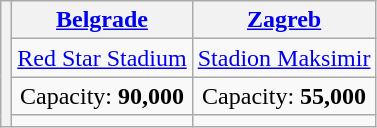<table class="wikitable" style="text-align:center">
<tr>
<th rowspan="4"></th>
<th><a href='#'>Belgrade</a></th>
<th><a href='#'>Zagreb</a></th>
</tr>
<tr>
<td><a href='#'>Red Star Stadium</a></td>
<td><a href='#'>Stadion Maksimir</a></td>
</tr>
<tr>
<td>Capacity: <strong>90,000</strong></td>
<td>Capacity: <strong>55,000</strong></td>
</tr>
<tr>
<td></td>
<td></td>
</tr>
</table>
